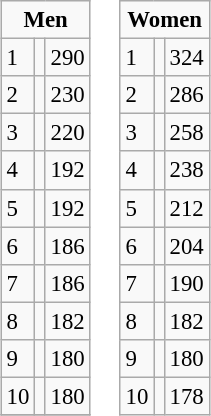<table>
<tr ---- valign="top">
<td><br><table class="wikitable" style="font-size: 95%">
<tr>
<td colspan="3" align="center"><strong>Men</strong></td>
</tr>
<tr>
<td>1</td>
<td align="left"></td>
<td>290</td>
</tr>
<tr>
<td>2</td>
<td align="left"></td>
<td>230</td>
</tr>
<tr>
<td>3</td>
<td align="left"></td>
<td>220</td>
</tr>
<tr>
<td>4</td>
<td align="left"></td>
<td>192</td>
</tr>
<tr>
<td>5</td>
<td align="left"></td>
<td>192</td>
</tr>
<tr>
<td>6</td>
<td align="left"></td>
<td>186</td>
</tr>
<tr>
<td>7</td>
<td align="left"></td>
<td>186</td>
</tr>
<tr>
<td>8</td>
<td align="left"></td>
<td>182</td>
</tr>
<tr>
<td>9</td>
<td align="left"></td>
<td>180</td>
</tr>
<tr>
<td>10</td>
<td align="left"></td>
<td>180</td>
</tr>
<tr>
</tr>
</table>
</td>
<td><br><table class="wikitable" style="font-size: 95%">
<tr>
<td colspan="3" align="center"><strong>Women</strong></td>
</tr>
<tr>
<td>1</td>
<td align="left"></td>
<td>324</td>
</tr>
<tr>
<td>2</td>
<td align="left"></td>
<td>286</td>
</tr>
<tr>
<td>3</td>
<td align="left"></td>
<td>258</td>
</tr>
<tr>
<td>4</td>
<td align="left"></td>
<td>238</td>
</tr>
<tr>
<td>5</td>
<td align="left"></td>
<td>212</td>
</tr>
<tr>
<td>6</td>
<td align="left"></td>
<td>204</td>
</tr>
<tr>
<td>7</td>
<td align="left"></td>
<td>190</td>
</tr>
<tr>
<td>8</td>
<td align="left"></td>
<td>182</td>
</tr>
<tr>
<td>9</td>
<td align="left"></td>
<td>180</td>
</tr>
<tr>
<td>10</td>
<td align="left"></td>
<td>178</td>
</tr>
</table>
</td>
<td></td>
</tr>
</table>
